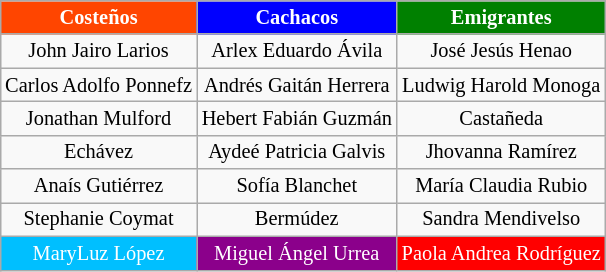<table class="wikitable" style="margin:1em auto; font-size:85%; text-align:center">
<tr>
<th style="background:orangered; color:white">Costeños</th>
<th style="background:blue; color:White">Cachacos</th>
<th style="background:green; color:white">Emigrantes</th>
</tr>
<tr>
<td>John Jairo Larios</td>
<td>Arlex Eduardo Ávila</td>
<td>José Jesús Henao</td>
</tr>
<tr>
<td>Carlos Adolfo Ponnefz</td>
<td>Andrés Gaitán Herrera</td>
<td>Ludwig Harold Monoga</td>
</tr>
<tr>
<td>Jonathan Mulford</td>
<td>Hebert Fabián Guzmán</td>
<td> Castañeda</td>
</tr>
<tr>
<td> Echávez</td>
<td>Aydeé Patricia Galvis</td>
<td>Jhovanna Ramírez</td>
</tr>
<tr>
<td>Anaís Gutiérrez</td>
<td>Sofía Blanchet</td>
<td>María Claudia Rubio</td>
</tr>
<tr>
<td>Stephanie Coymat</td>
<td> Bermúdez</td>
<td>Sandra Mendivelso</td>
</tr>
<tr>
<td style="background:deepskyblue; color:white">MaryLuz López</td>
<td style="background:darkmagenta; color:white">Miguel Ángel Urrea</td>
<td style="background:red; color:white">Paola Andrea Rodríguez</td>
</tr>
</table>
